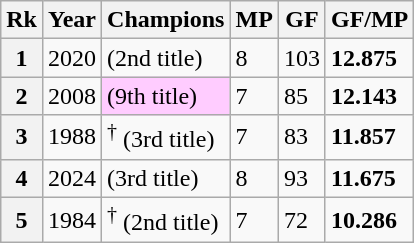<table class="wikitable sticky-header defaultright col2center col3left" style="margin-left: 1em; margin-right: 1em; display: inline-table;">
<tr>
<th scope="col">Rk</th>
<th scope="col">Year</th>
<th scope="col">Champions</th>
<th scope="col">MP</th>
<th scope="col">GF</th>
<th scope="col">GF/MP</th>
</tr>
<tr>
<th scope="row">1</th>
<td>2020</td>
<td> (2nd title)</td>
<td>8</td>
<td>103</td>
<td><strong>12.875</strong></td>
</tr>
<tr>
<th scope="row">2</th>
<td>2008</td>
<td style="background-color: #ffccff;"> (9th title)</td>
<td>7</td>
<td>85</td>
<td><strong>12.143</strong></td>
</tr>
<tr>
<th scope="row">3</th>
<td>1988</td>
<td><em></em><sup>†</sup> (3rd title)</td>
<td>7</td>
<td>83</td>
<td><strong>11.857</strong></td>
</tr>
<tr>
<th scope="row">4</th>
<td>2024</td>
<td> (3rd title)</td>
<td>8</td>
<td>93</td>
<td><strong>11.675</strong></td>
</tr>
<tr>
<th scope="row">5</th>
<td>1984</td>
<td><em></em><sup>†</sup> (2nd title)</td>
<td>7</td>
<td>72</td>
<td><strong>10.286</strong></td>
</tr>
</table>
